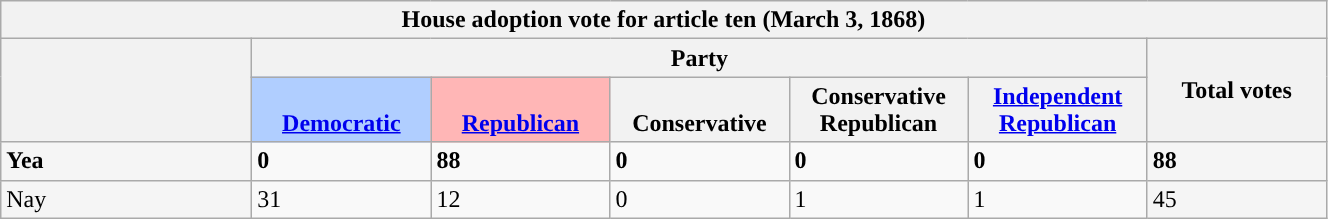<table class="wikitable">
<tr>
<th colspan=7>House adoption vote for article ten (March 3, 1868)</th>
</tr>
<tr>
<th rowspan=2></th>
<th colspan=5>Party</th>
<th rowspan=2>Total votes</th>
</tr>
<tr style="vertical-align:bottom;">
<th style="background:#b0ceff;"><a href='#'>Democratic</a></th>
<th style="background:#ffb6b6;"><a href='#'>Republican</a></th>
<th>Conservative</th>
<th>Conservative Republican</th>
<th><a href='#'>Independent Republican</a></th>
</tr>
<tr>
<td style="width: 10em; background:#F5F5F5"><strong>Yea</strong></td>
<td style="width: 7em;"><strong>0</strong></td>
<td style="width: 7em;"><strong>88</strong></td>
<td style="width: 7em;"><strong>0</strong></td>
<td style="width: 7em;"><strong>0</strong></td>
<td style="width: 7em;"><strong>0</strong></td>
<td style="width: 7em; background:#F5F5F5"><strong>88</strong></td>
</tr>
<tr>
<td style="background:#F5F5F5">Nay</td>
<td>31</td>
<td>12</td>
<td>0</td>
<td>1</td>
<td>1</td>
<td style="background:#F5F5F5">45</td>
</tr>
</table>
